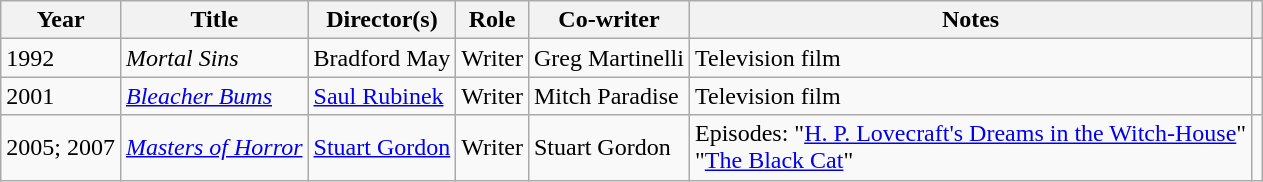<table class="wikitable plainrowheaders sortable">
<tr>
<th>Year</th>
<th>Title</th>
<th>Director(s)</th>
<th>Role</th>
<th>Co-writer</th>
<th>Notes</th>
<th></th>
</tr>
<tr>
<td>1992</td>
<td><em>Mortal Sins</em></td>
<td>Bradford May</td>
<td>Writer</td>
<td>Greg Martinelli</td>
<td>Television film</td>
<td></td>
</tr>
<tr>
<td>2001</td>
<td><em><a href='#'>Bleacher Bums</a></em></td>
<td><a href='#'>Saul Rubinek</a></td>
<td>Writer</td>
<td>Mitch Paradise</td>
<td>Television film</td>
<td></td>
</tr>
<tr>
<td>2005; 2007</td>
<td><em><a href='#'>Masters of Horror</a></em></td>
<td><a href='#'>Stuart Gordon</a></td>
<td>Writer</td>
<td>Stuart Gordon</td>
<td>Episodes: "<a href='#'>H. P. Lovecraft's Dreams in the Witch-House</a>"<br>"<a href='#'>The Black Cat</a>"</td>
<td></td>
</tr>
</table>
